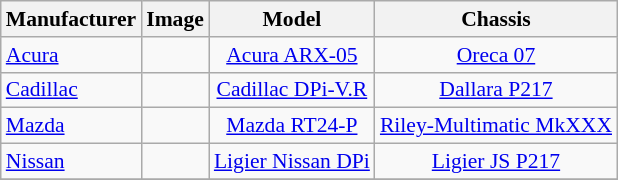<table class="wikitable" style="font-size: 90%">
<tr>
<th>Manufacturer</th>
<th>Image</th>
<th>Model</th>
<th>Chassis</th>
</tr>
<tr>
<td align=left><a href='#'>Acura</a></td>
<td></td>
<td align=center><a href='#'>Acura ARX-05</a></td>
<td align=center><a href='#'>Oreca 07</a></td>
</tr>
<tr>
<td align=left><a href='#'>Cadillac</a></td>
<td></td>
<td align=center><a href='#'>Cadillac DPi-V.R</a></td>
<td align=center><a href='#'>Dallara P217</a></td>
</tr>
<tr>
<td align=left><a href='#'>Mazda</a></td>
<td></td>
<td align=center><a href='#'>Mazda RT24-P</a></td>
<td align=center><a href='#'>Riley-Multimatic MkXXX</a></td>
</tr>
<tr>
<td align=left><a href='#'>Nissan</a></td>
<td></td>
<td align=center><a href='#'>Ligier Nissan DPi</a></td>
<td align=center><a href='#'>Ligier JS P217</a></td>
</tr>
<tr>
</tr>
</table>
